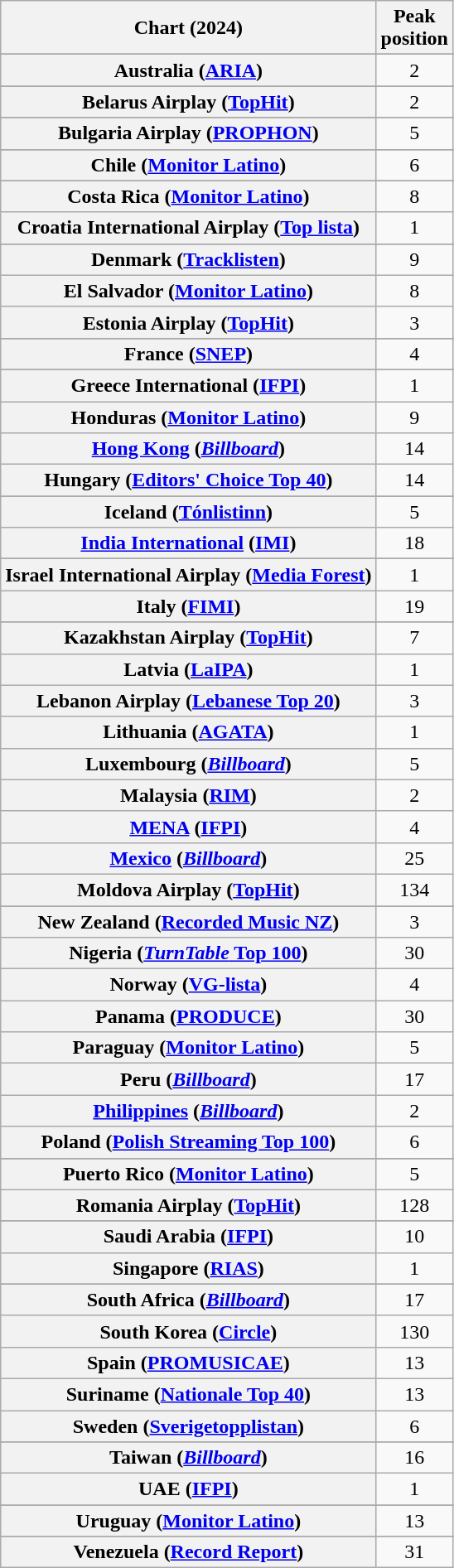<table class="wikitable sortable plainrowheaders" style="text-align:center">
<tr>
<th scope="col">Chart (2024)</th>
<th scope="col">Peak<br>position</th>
</tr>
<tr>
</tr>
<tr>
<th scope="row">Australia (<a href='#'>ARIA</a>)</th>
<td>2</td>
</tr>
<tr>
</tr>
<tr>
<th scope="row">Belarus Airplay (<a href='#'>TopHit</a>)</th>
<td>2</td>
</tr>
<tr>
</tr>
<tr>
</tr>
<tr>
</tr>
<tr>
<th scope="row">Bulgaria Airplay (<a href='#'>PROPHON</a>)</th>
<td>5</td>
</tr>
<tr>
</tr>
<tr>
</tr>
<tr>
</tr>
<tr>
</tr>
<tr>
<th scope="row">Chile (<a href='#'>Monitor Latino</a>)</th>
<td>6</td>
</tr>
<tr>
</tr>
<tr>
<th scope="row">Costa Rica (<a href='#'>Monitor Latino</a>)</th>
<td>8</td>
</tr>
<tr>
<th scope="row">Croatia International Airplay (<a href='#'>Top lista</a>)</th>
<td>1</td>
</tr>
<tr>
</tr>
<tr>
<th scope="row">Denmark (<a href='#'>Tracklisten</a>)</th>
<td>9</td>
</tr>
<tr>
<th scope="row">El Salvador (<a href='#'>Monitor Latino</a>)</th>
<td>8</td>
</tr>
<tr>
<th scope="row">Estonia Airplay (<a href='#'>TopHit</a>)</th>
<td>3</td>
</tr>
<tr>
</tr>
<tr>
<th scope="row">France (<a href='#'>SNEP</a>)</th>
<td>4</td>
</tr>
<tr>
</tr>
<tr>
</tr>
<tr>
<th scope="row">Greece International (<a href='#'>IFPI</a>)</th>
<td>1</td>
</tr>
<tr>
<th scope="row">Honduras (<a href='#'>Monitor Latino</a>)</th>
<td>9</td>
</tr>
<tr>
<th scope="row"><a href='#'>Hong Kong</a> (<em><a href='#'>Billboard</a></em>)</th>
<td>14</td>
</tr>
<tr>
<th scope="row">Hungary (<a href='#'>Editors' Choice Top 40</a>)</th>
<td>14</td>
</tr>
<tr>
</tr>
<tr>
<th scope="row">Iceland (<a href='#'>Tónlistinn</a>)</th>
<td>5</td>
</tr>
<tr>
<th scope="row"><a href='#'>India International</a> (<a href='#'>IMI</a>)</th>
<td>18</td>
</tr>
<tr>
</tr>
<tr>
<th scope="row">Israel International Airplay (<a href='#'>Media Forest</a>)</th>
<td>1</td>
</tr>
<tr>
<th scope="row">Italy (<a href='#'>FIMI</a>)</th>
<td>19</td>
</tr>
<tr>
</tr>
<tr>
<th scope="row">Kazakhstan Airplay (<a href='#'>TopHit</a>)</th>
<td>7</td>
</tr>
<tr>
<th scope="row">Latvia (<a href='#'>LaIPA</a>)</th>
<td>1</td>
</tr>
<tr>
<th scope="row">Lebanon Airplay (<a href='#'>Lebanese Top 20</a>)</th>
<td>3</td>
</tr>
<tr>
<th scope="row">Lithuania (<a href='#'>AGATA</a>)</th>
<td>1</td>
</tr>
<tr>
<th scope="row">Luxembourg (<em><a href='#'>Billboard</a></em>)</th>
<td>5</td>
</tr>
<tr>
<th scope="row">Malaysia (<a href='#'>RIM</a>)</th>
<td>2</td>
</tr>
<tr>
<th scope="row"><a href='#'>MENA</a> (<a href='#'>IFPI</a>)</th>
<td>4</td>
</tr>
<tr>
<th scope="row"><a href='#'>Mexico</a> (<em><a href='#'>Billboard</a></em>)</th>
<td>25</td>
</tr>
<tr>
<th scope="row">Moldova Airplay (<a href='#'>TopHit</a>)</th>
<td>134</td>
</tr>
<tr>
</tr>
<tr>
</tr>
<tr>
<th scope="row">New Zealand (<a href='#'>Recorded Music NZ</a>)</th>
<td>3</td>
</tr>
<tr>
<th scope="row">Nigeria (<a href='#'><em>TurnTable</em> Top 100</a>)</th>
<td>30</td>
</tr>
<tr>
<th scope="row">Norway (<a href='#'>VG-lista</a>)</th>
<td>4</td>
</tr>
<tr>
<th scope="row">Panama (<a href='#'>PRODUCE</a>)</th>
<td>30</td>
</tr>
<tr>
<th scope="row">Paraguay (<a href='#'>Monitor Latino</a>)</th>
<td>5</td>
</tr>
<tr>
<th scope="row">Peru (<em><a href='#'>Billboard</a></em>)</th>
<td>17</td>
</tr>
<tr>
<th scope="row"><a href='#'>Philippines</a> (<em><a href='#'>Billboard</a></em>)</th>
<td>2</td>
</tr>
<tr>
<th scope="row">Poland (<a href='#'>Polish Streaming Top 100</a>)</th>
<td>6</td>
</tr>
<tr>
</tr>
<tr>
<th scope="row">Puerto Rico (<a href='#'>Monitor Latino</a>)</th>
<td>5</td>
</tr>
<tr>
<th scope="row">Romania Airplay (<a href='#'>TopHit</a>)</th>
<td>128</td>
</tr>
<tr>
</tr>
<tr>
<th scope="row">Saudi Arabia (<a href='#'>IFPI</a>)</th>
<td>10</td>
</tr>
<tr>
<th scope="row">Singapore (<a href='#'>RIAS</a>)</th>
<td>1</td>
</tr>
<tr>
</tr>
<tr>
</tr>
<tr>
<th scope="row">South Africa (<em><a href='#'>Billboard</a></em>)</th>
<td>17</td>
</tr>
<tr>
<th scope="row">South Korea (<a href='#'>Circle</a>)</th>
<td>130</td>
</tr>
<tr>
<th scope="row">Spain (<a href='#'>PROMUSICAE</a>)</th>
<td>13</td>
</tr>
<tr>
<th scope="row">Suriname (<a href='#'>Nationale Top 40</a>)</th>
<td>13</td>
</tr>
<tr>
<th scope="row">Sweden (<a href='#'>Sverigetopplistan</a>)</th>
<td>6</td>
</tr>
<tr>
</tr>
<tr>
<th scope="row">Taiwan (<em><a href='#'>Billboard</a></em>)</th>
<td>16</td>
</tr>
<tr>
<th scope="row">UAE (<a href='#'>IFPI</a>)</th>
<td>1</td>
</tr>
<tr>
</tr>
<tr>
</tr>
<tr>
<th scope="row">Uruguay (<a href='#'>Monitor Latino</a>)</th>
<td>13</td>
</tr>
<tr>
</tr>
<tr>
</tr>
<tr>
</tr>
<tr>
</tr>
<tr>
</tr>
<tr>
</tr>
<tr>
<th scope="row">Venezuela (<a href='#'>Record Report</a>)</th>
<td>31</td>
</tr>
</table>
